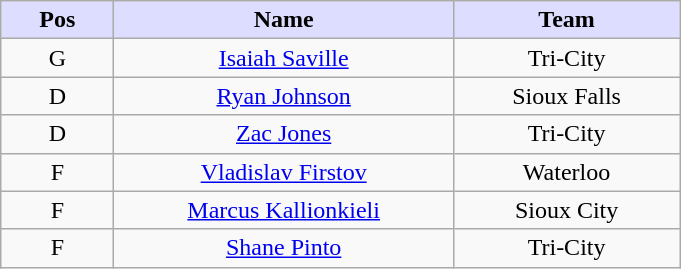<table class="wikitable" style="text-align:center">
<tr>
<th style="background:#ddf; width:10%;">Pos</th>
<th style="background:#ddf; width:30%;">Name</th>
<th style="background:#ddf; width:20%;">Team</th>
</tr>
<tr>
<td>G</td>
<td><a href='#'>Isaiah Saville</a></td>
<td>Tri-City</td>
</tr>
<tr>
<td>D</td>
<td><a href='#'>Ryan Johnson</a></td>
<td>Sioux Falls</td>
</tr>
<tr>
<td>D</td>
<td><a href='#'>Zac Jones</a></td>
<td>Tri-City</td>
</tr>
<tr>
<td>F</td>
<td><a href='#'>Vladislav Firstov</a></td>
<td>Waterloo</td>
</tr>
<tr>
<td>F</td>
<td><a href='#'>Marcus Kallionkieli</a></td>
<td>Sioux City</td>
</tr>
<tr>
<td>F</td>
<td><a href='#'>Shane Pinto</a></td>
<td>Tri-City</td>
</tr>
</table>
